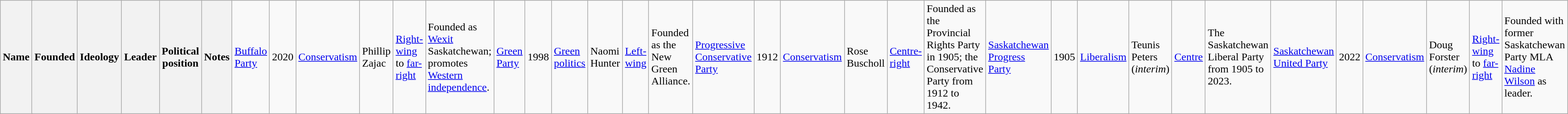<table class="wikitable">
<tr>
<th colspan="2">Name</th>
<th>Founded</th>
<th>Ideology</th>
<th>Leader</th>
<th>Political position</th>
<th>Notes<br></th>
<td><a href='#'>Buffalo Party</a></td>
<td>2020</td>
<td><a href='#'>Conservatism</a></td>
<td>Phillip Zajac</td>
<td><a href='#'>Right-wing</a> to <a href='#'>far-right</a></td>
<td>Founded as <a href='#'>Wexit</a> Saskatchewan; promotes <a href='#'>Western independence</a>.<br></td>
<td><a href='#'>Green Party</a></td>
<td>1998</td>
<td><a href='#'>Green politics</a></td>
<td>Naomi Hunter</td>
<td><a href='#'>Left-wing</a></td>
<td>Founded as the New Green Alliance.<br></td>
<td><a href='#'>Progressive Conservative Party</a></td>
<td>1912</td>
<td><a href='#'>Conservatism</a></td>
<td>Rose Buscholl</td>
<td><a href='#'>Centre-right</a></td>
<td>Founded as the Provincial Rights Party in 1905; the Conservative Party from 1912 to 1942.<br></td>
<td><a href='#'>Saskatchewan Progress Party</a></td>
<td>1905</td>
<td><a href='#'>Liberalism</a></td>
<td>Teunis Peters (<em>interim</em>)</td>
<td><a href='#'>Centre</a></td>
<td>The Saskatchewan Liberal Party from 1905 to 2023.<br></td>
<td><a href='#'>Saskatchewan United Party</a></td>
<td>2022</td>
<td><a href='#'>Conservatism</a></td>
<td>Doug Forster (<em>interim</em>)</td>
<td><a href='#'>Right-wing</a> to <a href='#'>far-right</a></td>
<td>Founded with former Saskatchewan Party MLA <a href='#'>Nadine Wilson</a> as leader.</td>
</tr>
</table>
